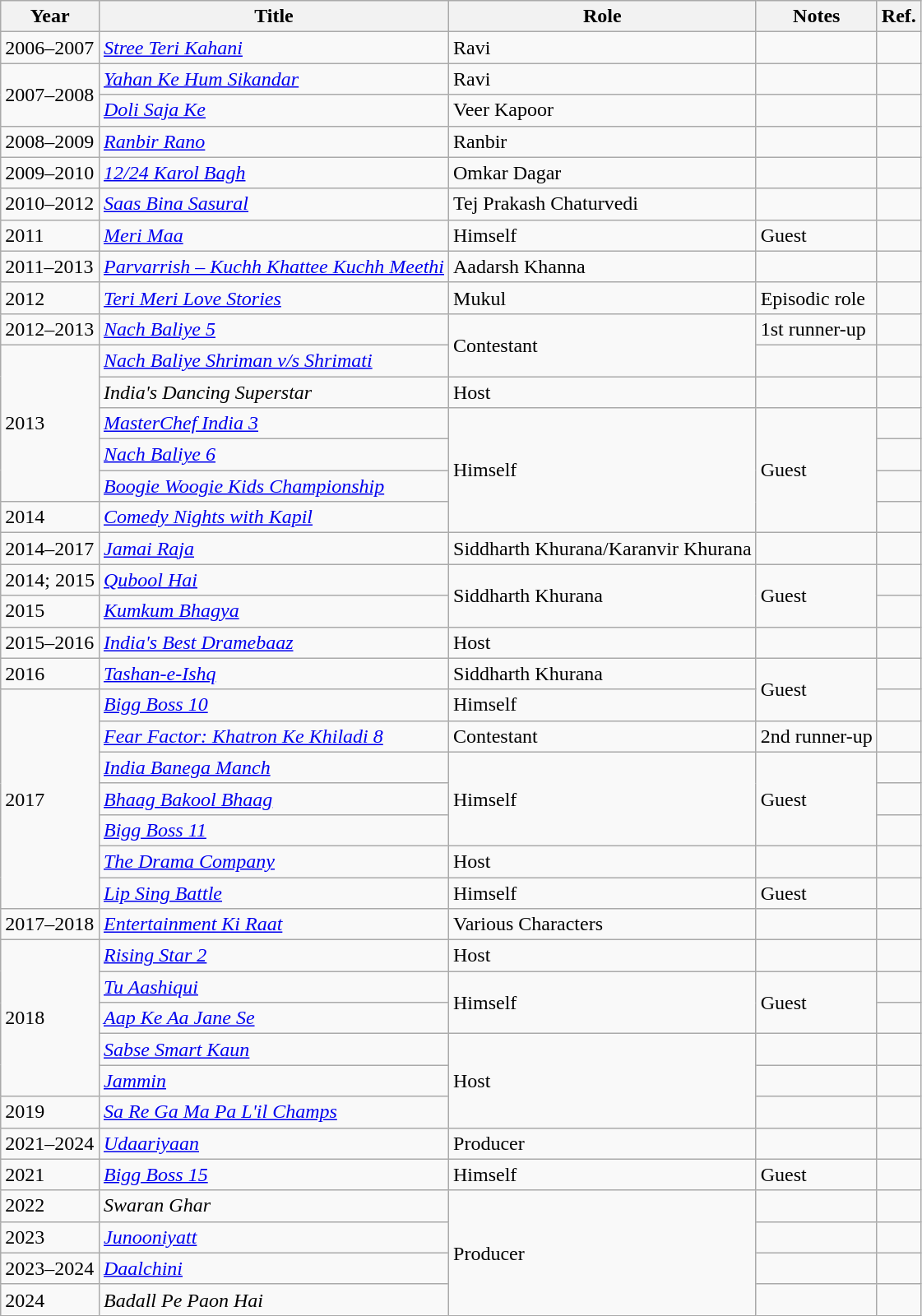<table class="wikitable">
<tr>
<th>Year</th>
<th>Title</th>
<th>Role</th>
<th>Notes</th>
<th>Ref.</th>
</tr>
<tr>
<td>2006–2007</td>
<td><em><a href='#'>Stree Teri Kahani</a></em></td>
<td>Ravi</td>
<td></td>
<td></td>
</tr>
<tr>
<td rowspan="2">2007–2008</td>
<td><em><a href='#'>Yahan Ke Hum Sikandar</a></em></td>
<td>Ravi</td>
<td></td>
<td></td>
</tr>
<tr>
<td><em><a href='#'>Doli Saja Ke</a></em></td>
<td>Veer Kapoor</td>
<td></td>
<td></td>
</tr>
<tr>
<td>2008–2009</td>
<td><em><a href='#'>Ranbir Rano</a></em></td>
<td>Ranbir</td>
<td></td>
<td></td>
</tr>
<tr>
<td>2009–2010</td>
<td><em><a href='#'>12/24 Karol Bagh</a></em></td>
<td>Omkar Dagar</td>
<td></td>
<td></td>
</tr>
<tr>
<td>2010–2012</td>
<td><em><a href='#'>Saas Bina Sasural</a></em></td>
<td>Tej Prakash Chaturvedi</td>
<td></td>
<td></td>
</tr>
<tr>
<td>2011</td>
<td><em><a href='#'>Meri Maa</a></em></td>
<td>Himself</td>
<td>Guest</td>
<td></td>
</tr>
<tr>
<td>2011–2013</td>
<td><em><a href='#'>Parvarrish – Kuchh Khattee Kuchh Meethi</a></em></td>
<td>Aadarsh Khanna</td>
<td></td>
<td></td>
</tr>
<tr>
<td>2012</td>
<td><em><a href='#'>Teri Meri Love Stories</a></em></td>
<td>Mukul</td>
<td>Episodic role</td>
<td></td>
</tr>
<tr>
<td>2012–2013</td>
<td><em><a href='#'>Nach Baliye 5</a></em></td>
<td rowspan="2">Contestant</td>
<td>1st runner-up</td>
<td></td>
</tr>
<tr>
<td rowspan="5">2013</td>
<td><em><a href='#'>Nach Baliye Shriman v/s Shrimati</a></em></td>
<td></td>
<td></td>
</tr>
<tr>
<td><em>India's Dancing Superstar</em></td>
<td>Host</td>
<td></td>
<td></td>
</tr>
<tr>
<td><em><a href='#'>MasterChef India 3</a></em></td>
<td rowspan="4">Himself</td>
<td rowspan="4">Guest</td>
<td></td>
</tr>
<tr>
<td><em><a href='#'>Nach Baliye 6</a></em></td>
<td></td>
</tr>
<tr>
<td><em><a href='#'>Boogie Woogie Kids Championship</a></em></td>
<td></td>
</tr>
<tr>
<td>2014</td>
<td><em><a href='#'>Comedy Nights with Kapil</a></em></td>
<td></td>
</tr>
<tr>
<td>2014–2017</td>
<td><em><a href='#'>Jamai Raja</a></em></td>
<td>Siddharth Khurana/Karanvir Khurana</td>
<td></td>
<td></td>
</tr>
<tr>
<td>2014; 2015</td>
<td><em><a href='#'>Qubool Hai</a></em></td>
<td rowspan="2">Siddharth Khurana</td>
<td rowspan="2">Guest</td>
<td></td>
</tr>
<tr>
<td>2015</td>
<td><em><a href='#'>Kumkum Bhagya</a></em></td>
<td></td>
</tr>
<tr>
<td>2015–2016</td>
<td><em><a href='#'>India's Best Dramebaaz</a></em></td>
<td>Host</td>
<td></td>
<td></td>
</tr>
<tr>
<td>2016</td>
<td><em><a href='#'>Tashan-e-Ishq</a></em></td>
<td>Siddharth Khurana</td>
<td rowspan="2">Guest</td>
<td></td>
</tr>
<tr>
<td rowspan="7">2017</td>
<td><em><a href='#'>Bigg Boss 10</a></em></td>
<td>Himself</td>
<td></td>
</tr>
<tr>
<td><em><a href='#'>Fear Factor: Khatron Ke Khiladi 8</a></em></td>
<td>Contestant</td>
<td>2nd runner-up</td>
<td></td>
</tr>
<tr>
<td><em><a href='#'>India Banega Manch</a></em></td>
<td rowspan="3">Himself</td>
<td rowspan="3">Guest</td>
<td></td>
</tr>
<tr>
<td><em><a href='#'>Bhaag Bakool Bhaag</a></em></td>
<td></td>
</tr>
<tr>
<td><em><a href='#'>Bigg Boss 11</a></em></td>
<td></td>
</tr>
<tr>
<td><em><a href='#'>The Drama Company</a></em></td>
<td>Host</td>
<td></td>
<td></td>
</tr>
<tr>
<td><em><a href='#'>Lip Sing Battle</a></em></td>
<td>Himself</td>
<td>Guest</td>
<td></td>
</tr>
<tr>
<td>2017–2018</td>
<td><em><a href='#'>Entertainment Ki Raat</a></em></td>
<td>Various Characters</td>
<td></td>
<td></td>
</tr>
<tr>
<td rowspan="5">2018</td>
<td><em><a href='#'>Rising Star 2</a></em></td>
<td>Host</td>
<td></td>
<td></td>
</tr>
<tr>
<td><em><a href='#'>Tu Aashiqui</a></em></td>
<td rowspan="2">Himself</td>
<td rowspan="2">Guest</td>
<td></td>
</tr>
<tr>
<td><em><a href='#'>Aap Ke Aa Jane Se</a></em></td>
<td></td>
</tr>
<tr>
<td><em><a href='#'>Sabse Smart Kaun</a></em></td>
<td rowspan="3">Host</td>
<td></td>
<td></td>
</tr>
<tr>
<td><em><a href='#'>Jammin</a></em></td>
<td></td>
<td></td>
</tr>
<tr>
<td>2019</td>
<td><em><a href='#'>Sa Re Ga Ma Pa L'il Champs</a></em></td>
<td></td>
<td></td>
</tr>
<tr>
<td>2021–2024</td>
<td><em><a href='#'>Udaariyaan</a> </em></td>
<td>Producer</td>
<td></td>
<td></td>
</tr>
<tr>
<td>2021</td>
<td><em><a href='#'>Bigg Boss 15</a></em></td>
<td>Himself</td>
<td>Guest</td>
<td></td>
</tr>
<tr>
<td>2022</td>
<td><em>Swaran Ghar</em></td>
<td rowspan="4">Producer</td>
<td></td>
<td></td>
</tr>
<tr>
<td>2023</td>
<td><em><a href='#'>Junooniyatt</a></em></td>
<td></td>
<td></td>
</tr>
<tr>
<td>2023–2024</td>
<td><em><a href='#'>Daalchini</a></em></td>
<td></td>
<td></td>
</tr>
<tr>
<td>2024</td>
<td><em>Badall Pe Paon Hai</em></td>
<td></td>
<td style="text-align:center;"></td>
</tr>
</table>
